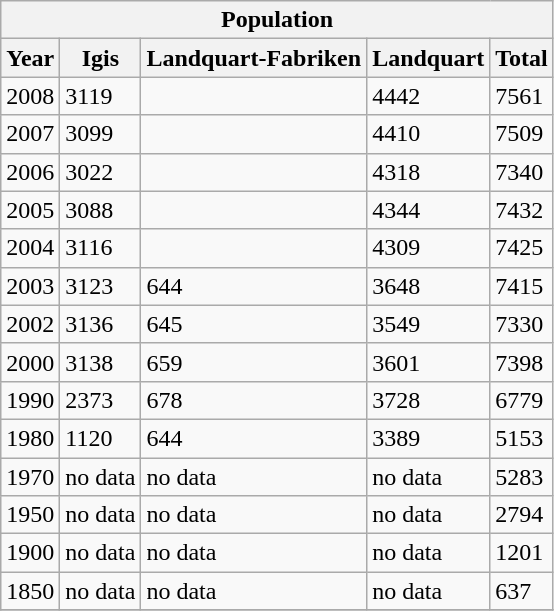<table class="wikitable">
<tr>
<th align="center" colspan="5" bgcolor="#d2d2d2">Population</th>
</tr>
<tr>
<th bgcolor="#dddddd">Year</th>
<th bgcolor="#dddddd">Igis</th>
<th bgcolor="#dddddd">Landquart-Fabriken</th>
<th bgcolor="#dddddd">Landquart</th>
<th bgcolor="#dddddd">Total</th>
</tr>
<tr>
<td>2008</td>
<td>3119</td>
<td></td>
<td>4442</td>
<td>7561</td>
</tr>
<tr>
<td>2007</td>
<td>3099</td>
<td></td>
<td>4410</td>
<td>7509</td>
</tr>
<tr>
<td>2006</td>
<td>3022</td>
<td></td>
<td>4318</td>
<td>7340</td>
</tr>
<tr>
<td>2005</td>
<td>3088</td>
<td></td>
<td>4344</td>
<td>7432</td>
</tr>
<tr>
<td>2004</td>
<td>3116</td>
<td></td>
<td>4309</td>
<td>7425</td>
</tr>
<tr>
<td>2003</td>
<td>3123</td>
<td>644</td>
<td>3648</td>
<td>7415</td>
</tr>
<tr>
<td>2002</td>
<td>3136</td>
<td>645</td>
<td>3549</td>
<td>7330</td>
</tr>
<tr>
<td>2000</td>
<td>3138</td>
<td>659</td>
<td>3601</td>
<td>7398</td>
</tr>
<tr>
<td>1990</td>
<td>2373</td>
<td>678</td>
<td>3728</td>
<td>6779</td>
</tr>
<tr>
<td>1980</td>
<td>1120</td>
<td>644</td>
<td>3389</td>
<td>5153</td>
</tr>
<tr>
<td>1970</td>
<td>no data</td>
<td>no data</td>
<td>no data</td>
<td>5283</td>
</tr>
<tr>
<td>1950</td>
<td>no data</td>
<td>no data</td>
<td>no data</td>
<td>2794</td>
</tr>
<tr>
<td>1900</td>
<td>no data</td>
<td>no data</td>
<td>no data</td>
<td>1201</td>
</tr>
<tr>
<td>1850</td>
<td>no data</td>
<td>no data</td>
<td>no data</td>
<td>637</td>
</tr>
<tr>
</tr>
</table>
